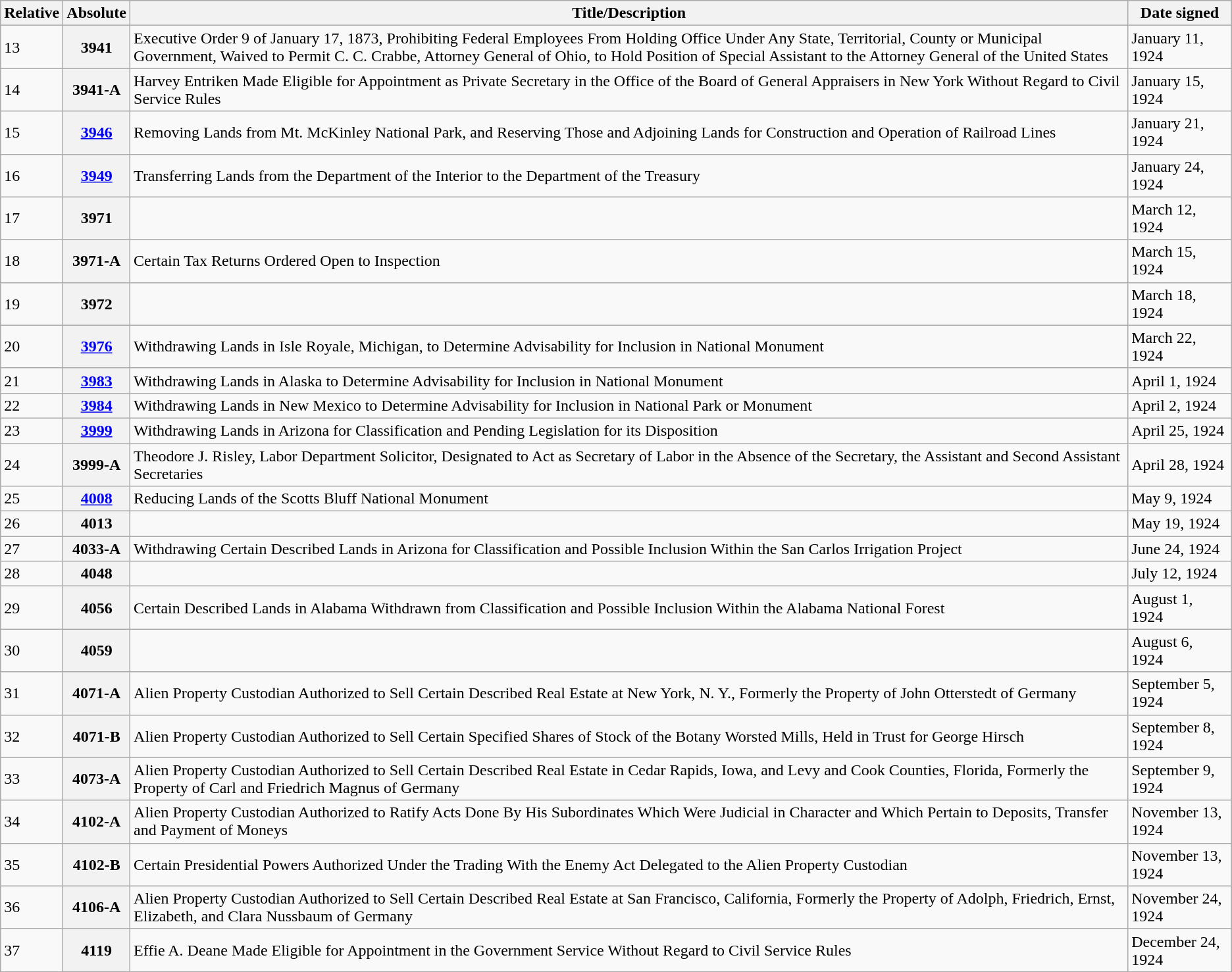<table class="wikitable">
<tr>
<th>Relative </th>
<th>Absolute </th>
<th>Title/Description</th>
<th>Date signed</th>
</tr>
<tr>
<td>13</td>
<th>3941</th>
<td>Executive Order 9 of January 17, 1873, Prohibiting Federal Employees From Holding Office Under Any State, Territorial, County or Municipal Government, Waived to Permit C. C. Crabbe, Attorney General of Ohio, to Hold Position of Special Assistant to the Attorney General of the United States</td>
<td>January 11, 1924</td>
</tr>
<tr>
<td>14</td>
<th>3941-A</th>
<td>Harvey Entriken Made Eligible for Appointment as Private Secretary in the Office of the Board of General Appraisers in New York Without Regard to Civil Service Rules</td>
<td>January 15, 1924</td>
</tr>
<tr>
<td>15</td>
<th><a href='#'>3946</a></th>
<td>Removing Lands from Mt. McKinley National Park, and Reserving Those and Adjoining Lands for Construction and Operation of Railroad Lines</td>
<td>January 21, 1924</td>
</tr>
<tr>
<td>16</td>
<th><a href='#'>3949</a></th>
<td>Transferring Lands from the Department of the Interior to the Department of the Treasury</td>
<td>January 24, 1924</td>
</tr>
<tr>
<td>17</td>
<th>3971</th>
<td></td>
<td>March 12, 1924</td>
</tr>
<tr>
<td>18</td>
<th>3971-A</th>
<td>Certain Tax Returns Ordered Open to Inspection</td>
<td>March 15, 1924</td>
</tr>
<tr>
<td>19</td>
<th>3972</th>
<td></td>
<td>March 18, 1924</td>
</tr>
<tr>
<td>20</td>
<th><a href='#'>3976</a></th>
<td>Withdrawing Lands in Isle Royale, Michigan, to Determine Advisability for Inclusion in National Monument</td>
<td>March 22, 1924</td>
</tr>
<tr>
<td>21</td>
<th><a href='#'>3983</a></th>
<td>Withdrawing Lands in Alaska to Determine Advisability for Inclusion in National Monument</td>
<td>April 1, 1924</td>
</tr>
<tr>
<td>22</td>
<th><a href='#'>3984</a></th>
<td>Withdrawing Lands in New Mexico to Determine Advisability for Inclusion in National Park or Monument</td>
<td>April 2, 1924</td>
</tr>
<tr>
<td>23</td>
<th><a href='#'>3999</a></th>
<td>Withdrawing Lands in Arizona for Classification and Pending Legislation for its Disposition</td>
<td>April 25, 1924</td>
</tr>
<tr>
<td>24</td>
<th>3999-A</th>
<td>Theodore J. Risley, Labor Department Solicitor, Designated to Act as Secretary of Labor in the Absence of the Secretary, the Assistant and Second Assistant Secretaries</td>
<td>April 28, 1924</td>
</tr>
<tr>
<td>25</td>
<th><a href='#'>4008</a></th>
<td>Reducing Lands of the Scotts Bluff National Monument</td>
<td>May 9, 1924</td>
</tr>
<tr>
<td>26</td>
<th>4013</th>
<td></td>
<td>May 19, 1924</td>
</tr>
<tr>
<td>27</td>
<th>4033-A</th>
<td>Withdrawing Certain Described Lands in Arizona for Classification and Possible Inclusion Within the San Carlos Irrigation Project</td>
<td>June 24, 1924</td>
</tr>
<tr>
<td>28</td>
<th>4048</th>
<td></td>
<td>July 12, 1924</td>
</tr>
<tr>
<td>29</td>
<th>4056</th>
<td>Certain Described Lands in Alabama Withdrawn from Classification and Possible Inclusion Within the Alabama National Forest</td>
<td>August 1, 1924</td>
</tr>
<tr>
<td>30</td>
<th>4059</th>
<td></td>
<td>August 6, 1924</td>
</tr>
<tr>
<td>31</td>
<th>4071-A</th>
<td>Alien Property Custodian Authorized to Sell Certain Described Real Estate at New York, N. Y., Formerly the Property of John Otterstedt of Germany</td>
<td>September 5, 1924</td>
</tr>
<tr>
<td>32</td>
<th>4071-B</th>
<td>Alien Property Custodian Authorized to Sell Certain Specified Shares of Stock of the Botany Worsted Mills, Held in Trust for George Hirsch</td>
<td>September 8, 1924</td>
</tr>
<tr>
<td>33</td>
<th>4073-A</th>
<td>Alien Property Custodian Authorized to Sell Certain Described Real Estate in Cedar Rapids, Iowa, and Levy and Cook Counties, Florida, Formerly the Property of Carl and Friedrich Magnus of Germany</td>
<td>September 9, 1924</td>
</tr>
<tr>
<td>34</td>
<th>4102-A</th>
<td>Alien Property Custodian Authorized to Ratify Acts Done By His Subordinates Which Were Judicial in Character and Which Pertain to Deposits, Transfer and Payment of Moneys</td>
<td>November 13, 1924</td>
</tr>
<tr>
<td>35</td>
<th>4102-B</th>
<td>Certain Presidential Powers Authorized Under the Trading With the Enemy Act Delegated to the Alien Property Custodian</td>
<td>November 13, 1924</td>
</tr>
<tr>
<td>36</td>
<th>4106-A</th>
<td>Alien Property Custodian Authorized to Sell Certain Described Real Estate at San Francisco, California, Formerly the Property of Adolph, Friedrich, Ernst, Elizabeth, and Clara Nussbaum of Germany</td>
<td>November 24, 1924</td>
</tr>
<tr>
<td>37</td>
<th>4119</th>
<td>Effie A. Deane Made Eligible for Appointment in the Government Service Without Regard to Civil Service Rules</td>
<td>December 24, 1924</td>
</tr>
</table>
